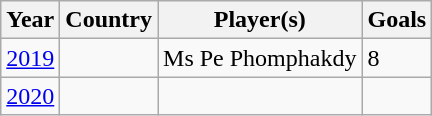<table class=wikitable>
<tr>
<th>Year</th>
<th>Country</th>
<th>Player(s)</th>
<th>Goals</th>
</tr>
<tr>
<td><a href='#'>2019</a></td>
<td></td>
<td>Ms Pe Phomphakdy</td>
<td>8</td>
</tr>
<tr>
<td><a href='#'>2020</a></td>
<td></td>
<td></td>
<td></td>
</tr>
</table>
